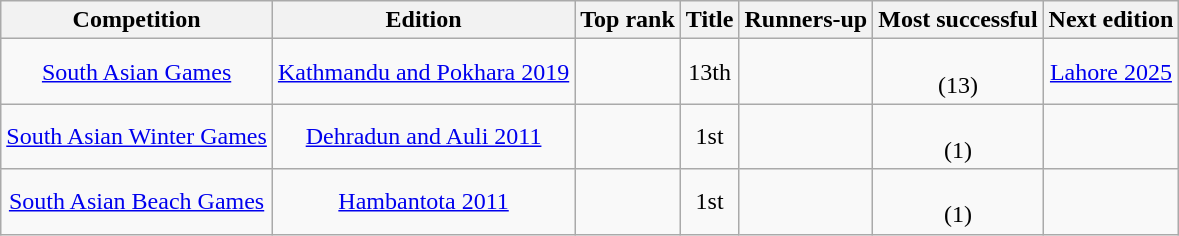<table class="wikitable sortable" style="text-align:center">
<tr>
<th>Competition</th>
<th>Edition</th>
<th>Top rank</th>
<th>Title</th>
<th>Runners-up</th>
<th>Most successful</th>
<th>Next edition</th>
</tr>
<tr>
<td><a href='#'>South Asian Games</a></td>
<td><a href='#'>Kathmandu and Pokhara 2019</a></td>
<td></td>
<td>13th</td>
<td></td>
<td><br>(13)</td>
<td><a href='#'>Lahore 2025</a></td>
</tr>
<tr>
<td><a href='#'>South Asian Winter Games</a></td>
<td><a href='#'>Dehradun and Auli 2011</a></td>
<td></td>
<td>1st</td>
<td></td>
<td><br>(1)</td>
<td></td>
</tr>
<tr>
<td><a href='#'>South Asian Beach Games</a></td>
<td><a href='#'>Hambantota 2011</a></td>
<td></td>
<td>1st</td>
<td></td>
<td><br>(1)</td>
<td></td>
</tr>
</table>
